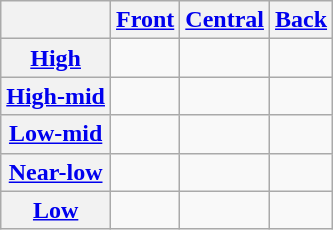<table class="wikitable">
<tr>
<th></th>
<th><a href='#'>Front</a></th>
<th><a href='#'>Central</a></th>
<th><a href='#'>Back</a></th>
</tr>
<tr align=center>
<th><a href='#'>High</a></th>
<td></td>
<td></td>
<td></td>
</tr>
<tr align=center>
<th><a href='#'>High-mid</a></th>
<td></td>
<td></td>
<td></td>
</tr>
<tr align=center>
<th><a href='#'>Low-mid</a></th>
<td></td>
<td></td>
<td></td>
</tr>
<tr align=center>
<th><a href='#'>Near-low</a></th>
<td></td>
<td></td>
<td></td>
</tr>
<tr align=center>
<th><a href='#'>Low</a></th>
<td></td>
<td></td>
<td></td>
</tr>
</table>
